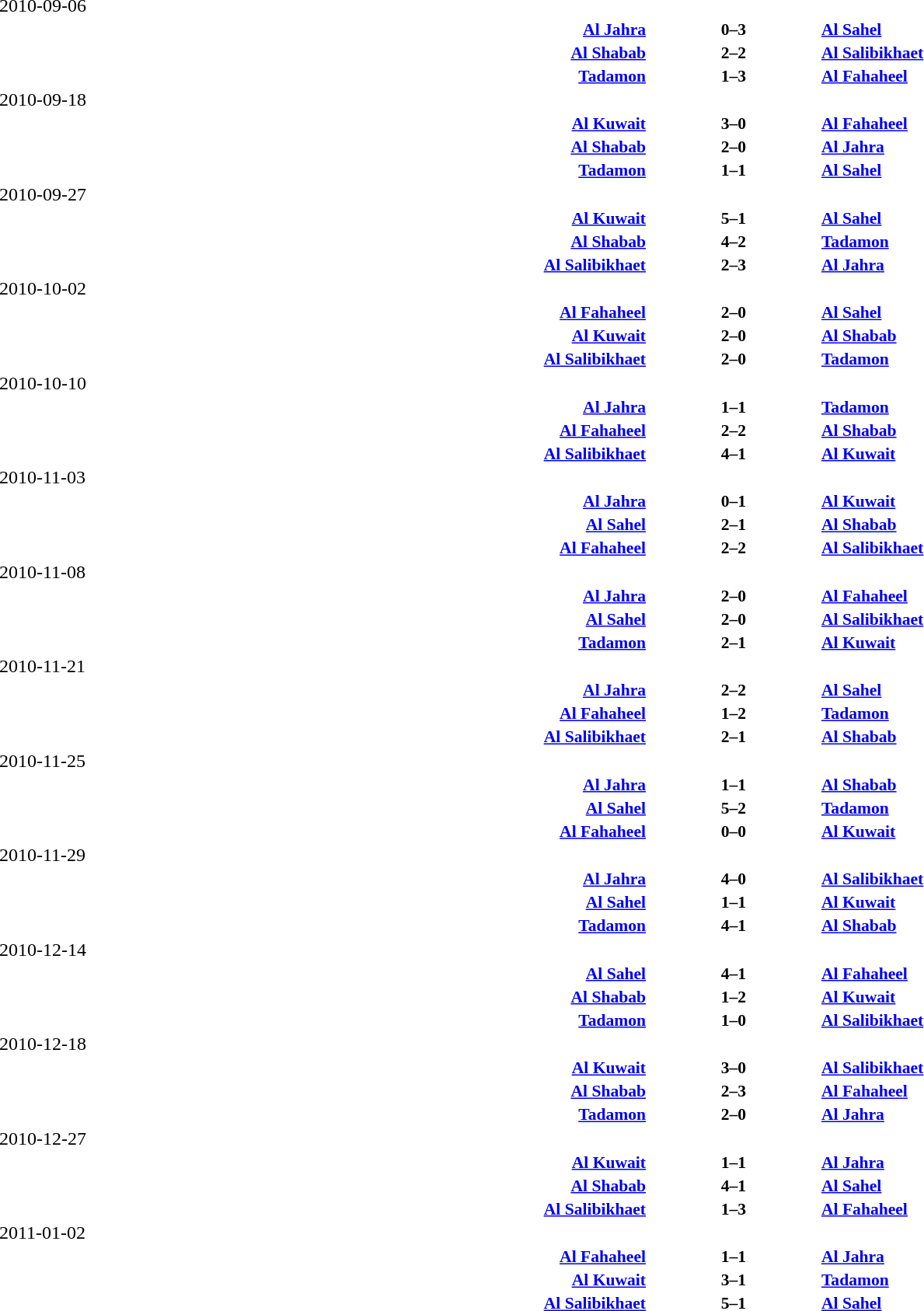<table width=100% cellspacing=1>
<tr>
<th></th>
<th></th>
<th></th>
</tr>
<tr>
<td>2010-09-06</td>
</tr>
<tr style=font-size:90%>
<td align=right><strong><a href='#'>Al Jahra</a></strong></td>
<td align=center><strong>0–3</strong></td>
<td><strong><a href='#'>Al Sahel</a></strong></td>
</tr>
<tr style=font-size:90%>
<td align=right><strong><a href='#'>Al Shabab</a></strong></td>
<td align=center><strong>2–2</strong></td>
<td><strong><a href='#'>Al Salibikhaet</a></strong></td>
</tr>
<tr style=font-size:90%>
<td align=right><strong><a href='#'>Tadamon</a></strong></td>
<td align=center><strong>1–3</strong></td>
<td><strong><a href='#'>Al Fahaheel</a></strong></td>
</tr>
<tr>
<td>2010-09-18</td>
</tr>
<tr style=font-size:90%>
<td align=right><strong><a href='#'>Al Kuwait</a></strong></td>
<td align=center><strong>3–0</strong></td>
<td><strong><a href='#'>Al Fahaheel</a></strong></td>
</tr>
<tr style=font-size:90%>
<td align=right><strong><a href='#'>Al Shabab</a></strong></td>
<td align=center><strong>2–0</strong></td>
<td><strong><a href='#'>Al Jahra</a></strong></td>
</tr>
<tr style=font-size:90%>
<td align=right><strong><a href='#'>Tadamon</a></strong></td>
<td align=center><strong>1–1</strong></td>
<td><strong><a href='#'>Al Sahel</a></strong></td>
</tr>
<tr>
<td>2010-09-27</td>
</tr>
<tr style=font-size:90%>
<td align=right><strong><a href='#'>Al Kuwait</a></strong></td>
<td align=center><strong>5–1</strong></td>
<td><strong><a href='#'>Al Sahel</a></strong></td>
</tr>
<tr style=font-size:90%>
<td align=right><strong><a href='#'>Al Shabab</a></strong></td>
<td align=center><strong>4–2</strong></td>
<td><strong><a href='#'>Tadamon</a></strong></td>
</tr>
<tr style=font-size:90%>
<td align=right><strong><a href='#'>Al Salibikhaet</a></strong></td>
<td align=center><strong>2–3</strong></td>
<td><strong><a href='#'>Al Jahra</a></strong></td>
</tr>
<tr>
<td>2010-10-02</td>
</tr>
<tr style=font-size:90%>
<td align=right><strong><a href='#'>Al Fahaheel</a></strong></td>
<td align=center><strong>2–0</strong></td>
<td><strong><a href='#'>Al Sahel</a></strong></td>
</tr>
<tr style=font-size:90%>
<td align=right><strong><a href='#'>Al Kuwait</a></strong></td>
<td align=center><strong>2–0</strong></td>
<td><strong><a href='#'>Al Shabab</a></strong></td>
</tr>
<tr style=font-size:90%>
<td align=right><strong><a href='#'>Al Salibikhaet</a></strong></td>
<td align=center><strong>2–0</strong></td>
<td><strong><a href='#'>Tadamon</a></strong></td>
</tr>
<tr>
<td>2010-10-10</td>
</tr>
<tr style=font-size:90%>
<td align=right><strong><a href='#'>Al Jahra</a></strong></td>
<td align=center><strong>1–1</strong></td>
<td><strong><a href='#'>Tadamon</a></strong></td>
</tr>
<tr style=font-size:90%>
<td align=right><strong><a href='#'>Al Fahaheel</a></strong></td>
<td align=center><strong>2–2</strong></td>
<td><strong><a href='#'>Al Shabab</a></strong></td>
</tr>
<tr style=font-size:90%>
<td align=right><strong><a href='#'>Al Salibikhaet</a></strong></td>
<td align=center><strong>4–1</strong></td>
<td><strong><a href='#'>Al Kuwait</a></strong></td>
</tr>
<tr>
<td>2010-11-03</td>
</tr>
<tr style=font-size:90%>
<td align=right><strong><a href='#'>Al Jahra</a></strong></td>
<td align=center><strong>0–1</strong></td>
<td><strong><a href='#'>Al Kuwait</a></strong></td>
</tr>
<tr style=font-size:90%>
<td align=right><strong><a href='#'>Al Sahel</a></strong></td>
<td align=center><strong>2–1</strong></td>
<td><strong><a href='#'>Al Shabab</a></strong></td>
</tr>
<tr style=font-size:90%>
<td align=right><strong><a href='#'>Al Fahaheel</a></strong></td>
<td align=center><strong>2–2</strong></td>
<td><strong><a href='#'>Al Salibikhaet</a></strong></td>
</tr>
<tr>
<td>2010-11-08</td>
</tr>
<tr style=font-size:90%>
<td align=right><strong><a href='#'>Al Jahra</a></strong></td>
<td align=center><strong>2–0</strong></td>
<td><strong><a href='#'>Al Fahaheel</a></strong></td>
</tr>
<tr style=font-size:90%>
<td align=right><strong><a href='#'>Al Sahel</a></strong></td>
<td align=center><strong>2–0</strong></td>
<td><strong><a href='#'>Al Salibikhaet</a></strong></td>
</tr>
<tr style=font-size:90%>
<td align=right><strong><a href='#'>Tadamon</a></strong></td>
<td align=center><strong>2–1</strong></td>
<td><strong><a href='#'>Al Kuwait</a></strong></td>
</tr>
<tr>
<td>2010-11-21</td>
</tr>
<tr style=font-size:90%>
<td align=right><strong><a href='#'>Al Jahra</a></strong></td>
<td align=center><strong>2–2</strong></td>
<td><strong><a href='#'>Al Sahel</a></strong></td>
</tr>
<tr style=font-size:90%>
<td align=right><strong><a href='#'>Al Fahaheel</a></strong></td>
<td align=center><strong>1–2</strong></td>
<td><strong><a href='#'>Tadamon</a></strong></td>
</tr>
<tr style=font-size:90%>
<td align=right><strong><a href='#'>Al Salibikhaet</a></strong></td>
<td align=center><strong>2–1</strong></td>
<td><strong><a href='#'>Al Shabab</a></strong></td>
</tr>
<tr>
<td>2010-11-25</td>
</tr>
<tr style=font-size:90%>
<td align=right><strong><a href='#'>Al Jahra</a></strong></td>
<td align=center><strong>1–1</strong></td>
<td><strong><a href='#'>Al Shabab</a></strong></td>
</tr>
<tr style=font-size:90%>
<td align=right><strong><a href='#'>Al Sahel</a></strong></td>
<td align=center><strong>5–2</strong></td>
<td><strong><a href='#'>Tadamon</a></strong></td>
</tr>
<tr style=font-size:90%>
<td align=right><strong><a href='#'>Al Fahaheel</a></strong></td>
<td align=center><strong>0–0</strong></td>
<td><strong><a href='#'>Al Kuwait</a></strong></td>
</tr>
<tr>
<td>2010-11-29</td>
</tr>
<tr style=font-size:90%>
<td align=right><strong><a href='#'>Al Jahra</a></strong></td>
<td align=center><strong>4–0</strong></td>
<td><strong><a href='#'>Al Salibikhaet</a></strong></td>
</tr>
<tr style=font-size:90%>
<td align=right><strong><a href='#'>Al Sahel</a></strong></td>
<td align=center><strong>1–1</strong></td>
<td><strong><a href='#'>Al Kuwait</a></strong></td>
</tr>
<tr style=font-size:90%>
<td align=right><strong><a href='#'>Tadamon</a></strong></td>
<td align=center><strong>4–1</strong></td>
<td><strong><a href='#'>Al Shabab</a></strong></td>
</tr>
<tr>
<td>2010-12-14</td>
</tr>
<tr style=font-size:90%>
<td align=right><strong><a href='#'>Al Sahel</a></strong></td>
<td align=center><strong>4–1</strong></td>
<td><strong><a href='#'>Al Fahaheel</a></strong></td>
</tr>
<tr style=font-size:90%>
<td align=right><strong><a href='#'>Al Shabab</a></strong></td>
<td align=center><strong>1–2</strong></td>
<td><strong><a href='#'>Al Kuwait</a></strong></td>
</tr>
<tr style=font-size:90%>
<td align=right><strong><a href='#'>Tadamon</a></strong></td>
<td align=center><strong>1–0</strong></td>
<td><strong><a href='#'>Al Salibikhaet</a></strong></td>
</tr>
<tr>
<td>2010-12-18</td>
</tr>
<tr style=font-size:90%>
<td align=right><strong><a href='#'>Al Kuwait</a></strong></td>
<td align=center><strong>3–0</strong></td>
<td><strong><a href='#'>Al Salibikhaet</a></strong></td>
</tr>
<tr style=font-size:90%>
<td align=right><strong><a href='#'>Al Shabab</a></strong></td>
<td align=center><strong>2–3</strong></td>
<td><strong><a href='#'>Al Fahaheel</a></strong></td>
</tr>
<tr style=font-size:90%>
<td align=right><strong><a href='#'>Tadamon</a></strong></td>
<td align=center><strong>2–0</strong></td>
<td><strong><a href='#'>Al Jahra</a></strong></td>
</tr>
<tr>
<td>2010-12-27</td>
</tr>
<tr style=font-size:90%>
<td align=right><strong><a href='#'>Al Kuwait</a></strong></td>
<td align=center><strong>1–1</strong></td>
<td><strong><a href='#'>Al Jahra</a></strong></td>
</tr>
<tr style=font-size:90%>
<td align=right><strong><a href='#'>Al Shabab</a></strong></td>
<td align=center><strong>4–1</strong></td>
<td><strong><a href='#'>Al Sahel</a></strong></td>
</tr>
<tr style=font-size:90%>
<td align=right><strong><a href='#'>Al Salibikhaet</a></strong></td>
<td align=center><strong>1–3</strong></td>
<td><strong><a href='#'>Al Fahaheel</a></strong></td>
</tr>
<tr>
<td>2011-01-02</td>
</tr>
<tr style=font-size:90%>
<td align=right><strong><a href='#'>Al Fahaheel</a></strong></td>
<td align=center><strong>1–1</strong></td>
<td><strong><a href='#'>Al Jahra</a></strong></td>
</tr>
<tr style=font-size:90%>
<td align=right><strong><a href='#'>Al Kuwait</a></strong></td>
<td align=center><strong>3–1</strong></td>
<td><strong><a href='#'>Tadamon</a></strong></td>
</tr>
<tr style=font-size:90%>
<td align=right><strong><a href='#'>Al Salibikhaet</a></strong></td>
<td align=center><strong>5–1</strong></td>
<td><strong><a href='#'>Al Sahel</a></strong></td>
</tr>
</table>
